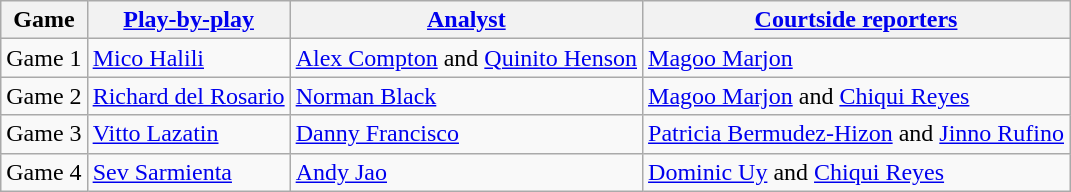<table class=wikitable>
<tr>
<th>Game</th>
<th><a href='#'>Play-by-play</a></th>
<th><a href='#'>Analyst</a></th>
<th><a href='#'>Courtside reporters</a></th>
</tr>
<tr>
<td>Game 1</td>
<td><a href='#'>Mico Halili</a></td>
<td><a href='#'>Alex Compton</a> and <a href='#'>Quinito Henson</a></td>
<td><a href='#'>Magoo Marjon</a></td>
</tr>
<tr>
<td>Game 2</td>
<td><a href='#'>Richard del Rosario</a></td>
<td><a href='#'>Norman Black</a></td>
<td><a href='#'>Magoo Marjon</a> and <a href='#'>Chiqui Reyes</a></td>
</tr>
<tr>
<td>Game 3</td>
<td><a href='#'>Vitto Lazatin</a></td>
<td><a href='#'>Danny Francisco</a></td>
<td><a href='#'>Patricia Bermudez-Hizon</a> and <a href='#'>Jinno Rufino</a></td>
</tr>
<tr>
<td>Game 4</td>
<td><a href='#'>Sev Sarmienta</a></td>
<td><a href='#'>Andy Jao</a></td>
<td><a href='#'>Dominic Uy</a> and <a href='#'>Chiqui Reyes</a></td>
</tr>
</table>
